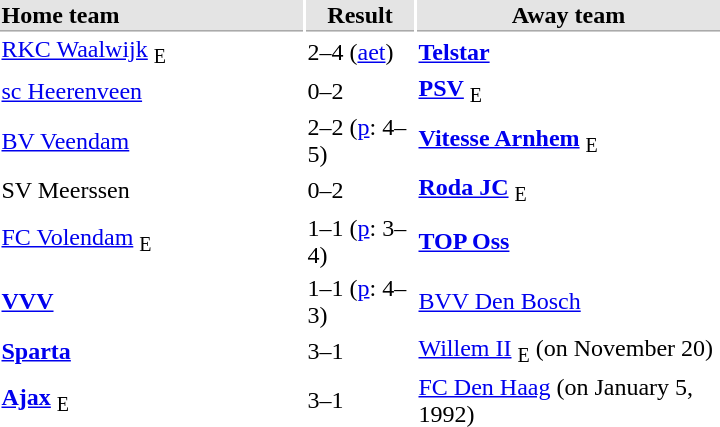<table style="float:right;">
<tr bgcolor="#E4E4E4">
<th style="border-bottom:1px solid #AAAAAA" width="200" align="left">Home team</th>
<th style="border-bottom:1px solid #AAAAAA" width="70" align="center">Result</th>
<th style="border-bottom:1px solid #AAAAAA" width="200">Away team</th>
</tr>
<tr>
<td><a href='#'>RKC Waalwijk</a> <sub>E</sub></td>
<td>2–4 (<a href='#'>aet</a>)</td>
<td><strong><a href='#'>Telstar</a></strong></td>
</tr>
<tr>
<td><a href='#'>sc Heerenveen</a></td>
<td>0–2</td>
<td><strong><a href='#'>PSV</a></strong> <sub>E</sub></td>
</tr>
<tr>
<td><a href='#'>BV Veendam</a></td>
<td>2–2 (<a href='#'>p</a>: 4–5)</td>
<td><strong><a href='#'>Vitesse Arnhem</a></strong> <sub>E</sub></td>
</tr>
<tr>
<td>SV Meerssen</td>
<td>0–2</td>
<td><strong><a href='#'>Roda JC</a></strong> <sub>E</sub></td>
</tr>
<tr>
<td><a href='#'>FC Volendam</a> <sub>E</sub></td>
<td>1–1 (<a href='#'>p</a>: 3–4)</td>
<td><strong><a href='#'>TOP Oss</a></strong></td>
</tr>
<tr>
<td><strong><a href='#'>VVV</a></strong></td>
<td>1–1 (<a href='#'>p</a>: 4–3)</td>
<td><a href='#'>BVV Den Bosch</a></td>
</tr>
<tr>
<td><strong><a href='#'>Sparta</a></strong></td>
<td>3–1</td>
<td><a href='#'>Willem II</a> <sub>E</sub> (on November  20)</td>
</tr>
<tr>
<td><strong><a href='#'>Ajax</a></strong> <sub>E</sub></td>
<td>3–1</td>
<td><a href='#'>FC Den Haag</a> (on January 5, 1992)</td>
</tr>
</table>
